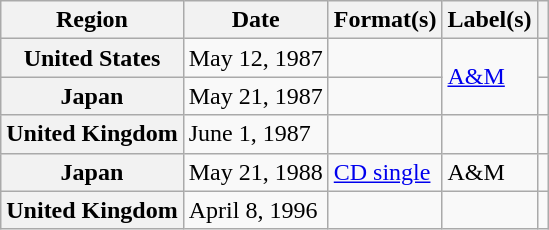<table class="wikitable plainrowheaders">
<tr>
<th scope="col">Region</th>
<th scope="col">Date</th>
<th scope="col">Format(s)</th>
<th scope="col">Label(s)</th>
<th scope="col"></th>
</tr>
<tr>
<th scope="row">United States</th>
<td>May 12, 1987</td>
<td></td>
<td rowspan="2"><a href='#'>A&M</a></td>
<td align="center"></td>
</tr>
<tr>
<th scope="row">Japan</th>
<td>May 21, 1987</td>
<td></td>
<td align="center"></td>
</tr>
<tr>
<th scope="row">United Kingdom</th>
<td>June 1, 1987</td>
<td></td>
<td></td>
<td align="center"></td>
</tr>
<tr>
<th scope="row">Japan</th>
<td>May 21, 1988</td>
<td><a href='#'>CD single</a></td>
<td>A&M</td>
<td align="center"></td>
</tr>
<tr>
<th scope="row">United Kingdom</th>
<td>April 8, 1996</td>
<td></td>
<td></td>
<td align="center"></td>
</tr>
</table>
